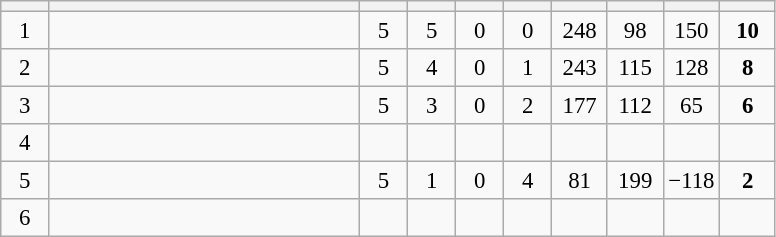<table class="wikitable" style="text-align:center; font-size:95%">
<tr>
<th width="25"></th>
<th width="200"></th>
<th width="25"></th>
<th width="25"></th>
<th width="25"></th>
<th width="25"></th>
<th width="30"></th>
<th width="30"></th>
<th width="30"></th>
<th width="30"></th>
</tr>
<tr>
<td>1</td>
<td style="text-align:left"></td>
<td>5</td>
<td>5</td>
<td>0</td>
<td>0</td>
<td>248</td>
<td>98</td>
<td>150</td>
<td><strong>10</strong></td>
</tr>
<tr>
<td>2</td>
<td style="text-align:left"></td>
<td>5</td>
<td>4</td>
<td>0</td>
<td>1</td>
<td>243</td>
<td>115</td>
<td>128</td>
<td><strong>8</strong></td>
</tr>
<tr>
<td>3</td>
<td style="text-align:left"></td>
<td>5</td>
<td>3</td>
<td>0</td>
<td>2</td>
<td>177</td>
<td>112</td>
<td>65</td>
<td><strong>6</strong></td>
</tr>
<tr>
<td>4</td>
<td style="text-align:left"></td>
<td></td>
<td></td>
<td></td>
<td></td>
<td></td>
<td></td>
<td></td>
<td></td>
</tr>
<tr>
<td>5</td>
<td style="text-align:left"></td>
<td>5</td>
<td>1</td>
<td>0</td>
<td>4</td>
<td>81</td>
<td>199</td>
<td>−118</td>
<td><strong>2</strong></td>
</tr>
<tr>
<td>6</td>
<td style="text-align:left"></td>
<td></td>
<td></td>
<td></td>
<td></td>
<td></td>
<td></td>
<td></td>
<td></td>
</tr>
</table>
